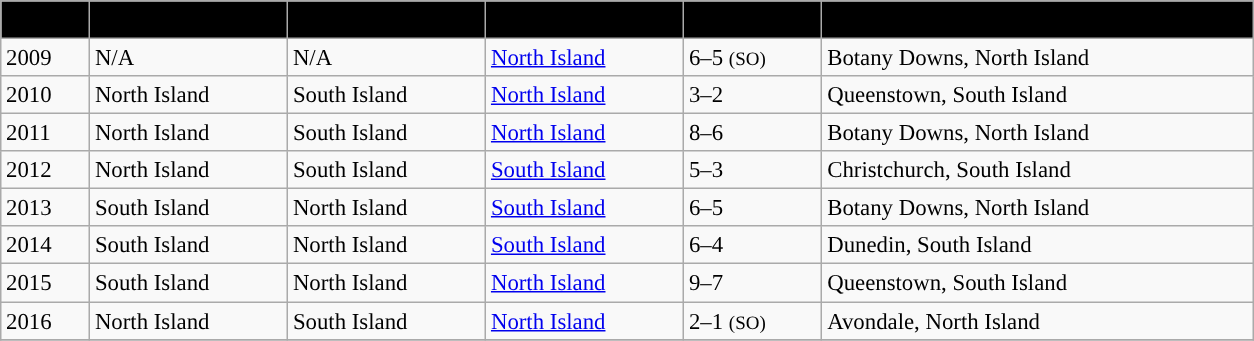<table class="wikitable" style="font-size:95%; width:55em">
<tr>
<th style="background:#000000"><span>Year</span></th>
<th style="background:#000000"><span>Holder</span></th>
<th style="background:#000000"><span>Challenger</span></th>
<th style="background:#000000"><span>Winner</span></th>
<th style="background:#000000"><span>Score</span></th>
<th style="background:#000000"><span>Host</span></th>
</tr>
<tr>
<td>2009</td>
<td>N/A</td>
<td>N/A</td>
<td><a href='#'>North Island</a></td>
<td>6–5 <small>(SO)</small></td>
<td>Botany Downs, North Island</td>
</tr>
<tr>
<td>2010</td>
<td>North Island</td>
<td>South Island</td>
<td><a href='#'>North Island</a></td>
<td>3–2</td>
<td>Queenstown, South Island</td>
</tr>
<tr>
<td>2011</td>
<td>North Island</td>
<td>South Island</td>
<td><a href='#'>North Island</a></td>
<td>8–6</td>
<td>Botany Downs, North Island</td>
</tr>
<tr>
<td>2012</td>
<td>North Island</td>
<td>South Island</td>
<td><a href='#'>South Island</a></td>
<td>5–3</td>
<td>Christchurch, South Island</td>
</tr>
<tr>
<td>2013</td>
<td>South Island</td>
<td>North Island</td>
<td><a href='#'>South Island</a></td>
<td>6–5</td>
<td>Botany Downs, North Island</td>
</tr>
<tr>
<td>2014</td>
<td>South Island</td>
<td>North Island</td>
<td><a href='#'>South Island</a></td>
<td>6–4</td>
<td>Dunedin, South Island</td>
</tr>
<tr>
<td>2015</td>
<td>South Island</td>
<td>North Island</td>
<td><a href='#'>North Island</a></td>
<td>9–7</td>
<td>Queenstown, South Island</td>
</tr>
<tr>
<td>2016</td>
<td>North Island</td>
<td>South Island</td>
<td><a href='#'>North Island</a></td>
<td>2–1 <small>(SO)</small></td>
<td>Avondale, North Island</td>
</tr>
<tr>
</tr>
</table>
